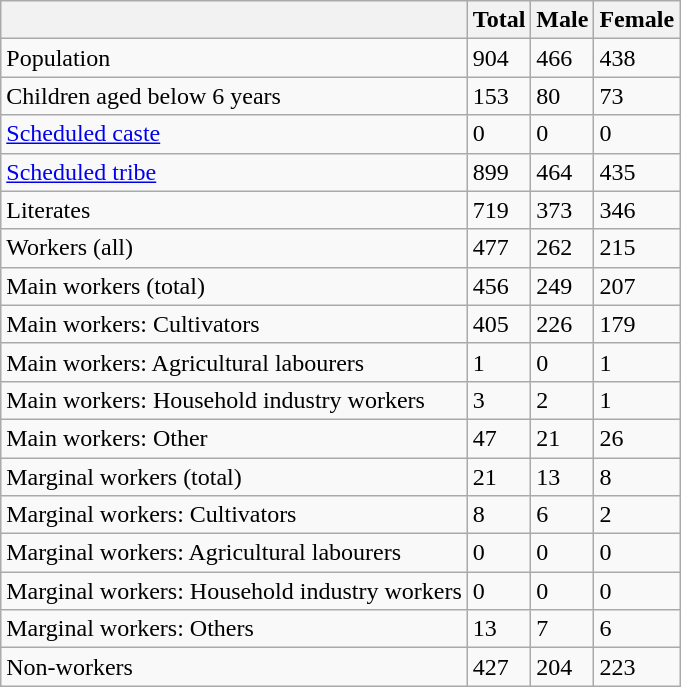<table class="wikitable sortable">
<tr>
<th></th>
<th>Total</th>
<th>Male</th>
<th>Female</th>
</tr>
<tr>
<td>Population</td>
<td>904</td>
<td>466</td>
<td>438</td>
</tr>
<tr>
<td>Children aged below 6 years</td>
<td>153</td>
<td>80</td>
<td>73</td>
</tr>
<tr>
<td><a href='#'>Scheduled caste</a></td>
<td>0</td>
<td>0</td>
<td>0</td>
</tr>
<tr>
<td><a href='#'>Scheduled tribe</a></td>
<td>899</td>
<td>464</td>
<td>435</td>
</tr>
<tr>
<td>Literates</td>
<td>719</td>
<td>373</td>
<td>346</td>
</tr>
<tr>
<td>Workers (all)</td>
<td>477</td>
<td>262</td>
<td>215</td>
</tr>
<tr>
<td>Main workers (total)</td>
<td>456</td>
<td>249</td>
<td>207</td>
</tr>
<tr>
<td>Main workers: Cultivators</td>
<td>405</td>
<td>226</td>
<td>179</td>
</tr>
<tr>
<td>Main workers: Agricultural labourers</td>
<td>1</td>
<td>0</td>
<td>1</td>
</tr>
<tr>
<td>Main workers: Household industry workers</td>
<td>3</td>
<td>2</td>
<td>1</td>
</tr>
<tr>
<td>Main workers: Other</td>
<td>47</td>
<td>21</td>
<td>26</td>
</tr>
<tr>
<td>Marginal workers (total)</td>
<td>21</td>
<td>13</td>
<td>8</td>
</tr>
<tr>
<td>Marginal workers: Cultivators</td>
<td>8</td>
<td>6</td>
<td>2</td>
</tr>
<tr>
<td>Marginal workers: Agricultural labourers</td>
<td>0</td>
<td>0</td>
<td>0</td>
</tr>
<tr>
<td>Marginal workers: Household industry workers</td>
<td>0</td>
<td>0</td>
<td>0</td>
</tr>
<tr>
<td>Marginal workers: Others</td>
<td>13</td>
<td>7</td>
<td>6</td>
</tr>
<tr>
<td>Non-workers</td>
<td>427</td>
<td>204</td>
<td>223</td>
</tr>
</table>
